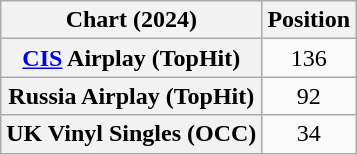<table class="wikitable sortable plainrowheaders" style="text-align:center">
<tr>
<th scope="col">Chart (2024)</th>
<th scope="col">Position</th>
</tr>
<tr>
<th scope="row"><a href='#'>CIS</a> Airplay (TopHit)</th>
<td>136</td>
</tr>
<tr>
<th scope="row">Russia Airplay (TopHit)</th>
<td>92</td>
</tr>
<tr>
<th scope="row">UK Vinyl Singles (OCC)</th>
<td>34</td>
</tr>
</table>
